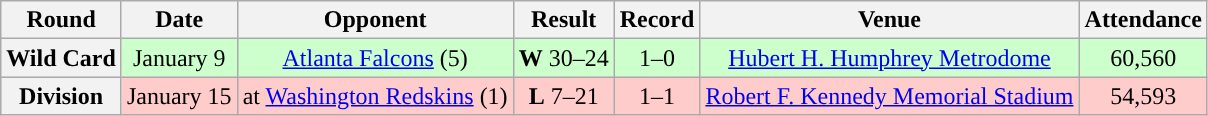<table class="wikitable" style="text-align:center">
<tr>
<th>Round</th>
<th>Date</th>
<th>Opponent</th>
<th>Result</th>
<th>Record</th>
<th>Venue</th>
<th>Attendance</th>
</tr>
<tr style="background:#cfc">
<th>Wild Card</th>
<td>January 9</td>
<td><a href='#'>Atlanta Falcons</a> (5)</td>
<td><strong>W</strong> 30–24</td>
<td>1–0</td>
<td><a href='#'>Hubert H. Humphrey Metrodome</a></td>
<td>60,560</td>
</tr>
<tr style="background:#fcc">
<th>Division</th>
<td>January 15</td>
<td>at <a href='#'>Washington Redskins</a> (1)</td>
<td><strong>L</strong> 7–21</td>
<td>1–1</td>
<td><a href='#'>Robert F. Kennedy Memorial Stadium</a></td>
<td>54,593</td>
</tr>
</table>
